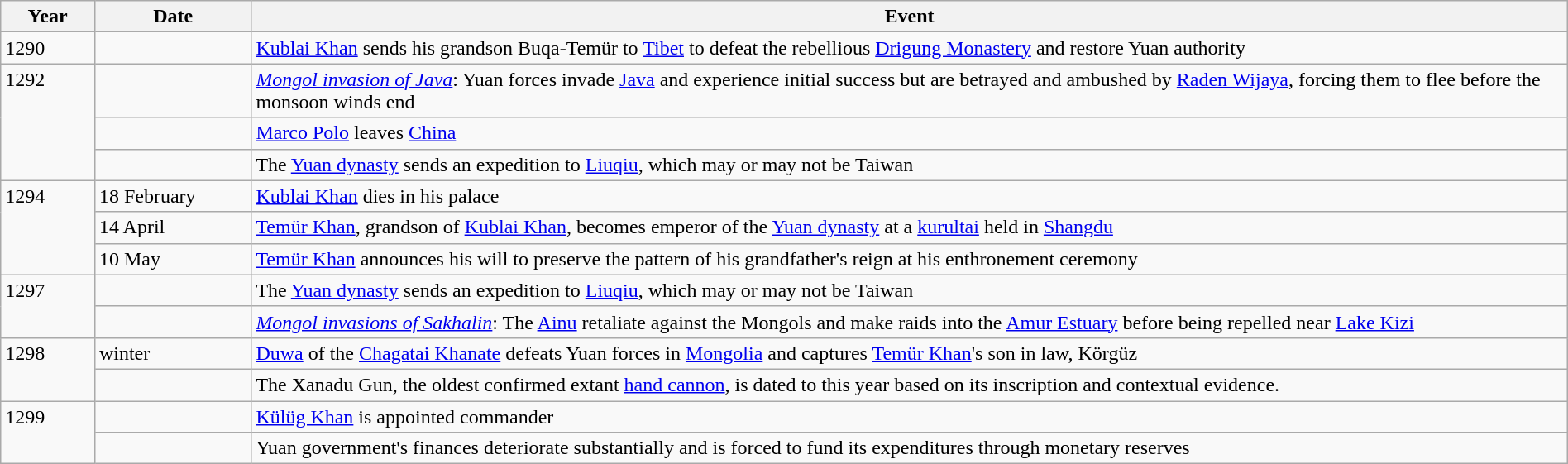<table class="wikitable" style="width:100%;">
<tr>
<th style="width:6%">Year</th>
<th style="width:10%">Date</th>
<th>Event</th>
</tr>
<tr>
<td>1290</td>
<td></td>
<td><a href='#'>Kublai Khan</a> sends his grandson Buqa-Temür to <a href='#'>Tibet</a> to defeat the rebellious <a href='#'>Drigung Monastery</a> and restore Yuan authority</td>
</tr>
<tr>
<td rowspan="3" style="vertical-align:top;">1292</td>
<td></td>
<td><em><a href='#'>Mongol invasion of Java</a></em>: Yuan forces invade <a href='#'>Java</a> and experience initial success but are betrayed and ambushed by <a href='#'>Raden Wijaya</a>, forcing them to flee before the monsoon winds end</td>
</tr>
<tr>
<td></td>
<td><a href='#'>Marco Polo</a> leaves <a href='#'>China</a></td>
</tr>
<tr>
<td></td>
<td>The <a href='#'>Yuan dynasty</a> sends an expedition to <a href='#'>Liuqiu</a>, which may or may not be Taiwan</td>
</tr>
<tr>
<td rowspan="3" style="vertical-align:top;">1294</td>
<td>18 February</td>
<td><a href='#'>Kublai Khan</a> dies in his palace</td>
</tr>
<tr>
<td>14 April</td>
<td><a href='#'>Temür Khan</a>, grandson of <a href='#'>Kublai Khan</a>, becomes emperor of the <a href='#'>Yuan dynasty</a> at a <a href='#'>kurultai</a> held in <a href='#'>Shangdu</a></td>
</tr>
<tr>
<td>10 May</td>
<td><a href='#'>Temür Khan</a> announces his will to preserve the pattern of his grandfather's reign at his enthronement ceremony</td>
</tr>
<tr>
<td rowspan="2" style="vertical-align:top;">1297</td>
<td></td>
<td>The <a href='#'>Yuan dynasty</a> sends an expedition to <a href='#'>Liuqiu</a>, which may or may not be Taiwan</td>
</tr>
<tr>
<td></td>
<td><em><a href='#'>Mongol invasions of Sakhalin</a></em>: The <a href='#'>Ainu</a> retaliate against the Mongols and make raids into the <a href='#'>Amur Estuary</a> before being repelled near <a href='#'>Lake Kizi</a></td>
</tr>
<tr>
<td rowspan="2" style="vertical-align:top;">1298</td>
<td>winter</td>
<td><a href='#'>Duwa</a> of the <a href='#'>Chagatai Khanate</a> defeats Yuan forces in <a href='#'>Mongolia</a> and captures <a href='#'>Temür Khan</a>'s son in law, Körgüz</td>
</tr>
<tr>
<td></td>
<td>The Xanadu Gun, the oldest confirmed extant <a href='#'>hand cannon</a>, is dated to this year based on its inscription and contextual evidence.</td>
</tr>
<tr>
<td rowspan="2" style="vertical-align:top;">1299</td>
<td></td>
<td><a href='#'>Külüg Khan</a> is appointed commander</td>
</tr>
<tr>
<td></td>
<td>Yuan government's finances deteriorate substantially and is forced to fund its expenditures through monetary reserves</td>
</tr>
</table>
